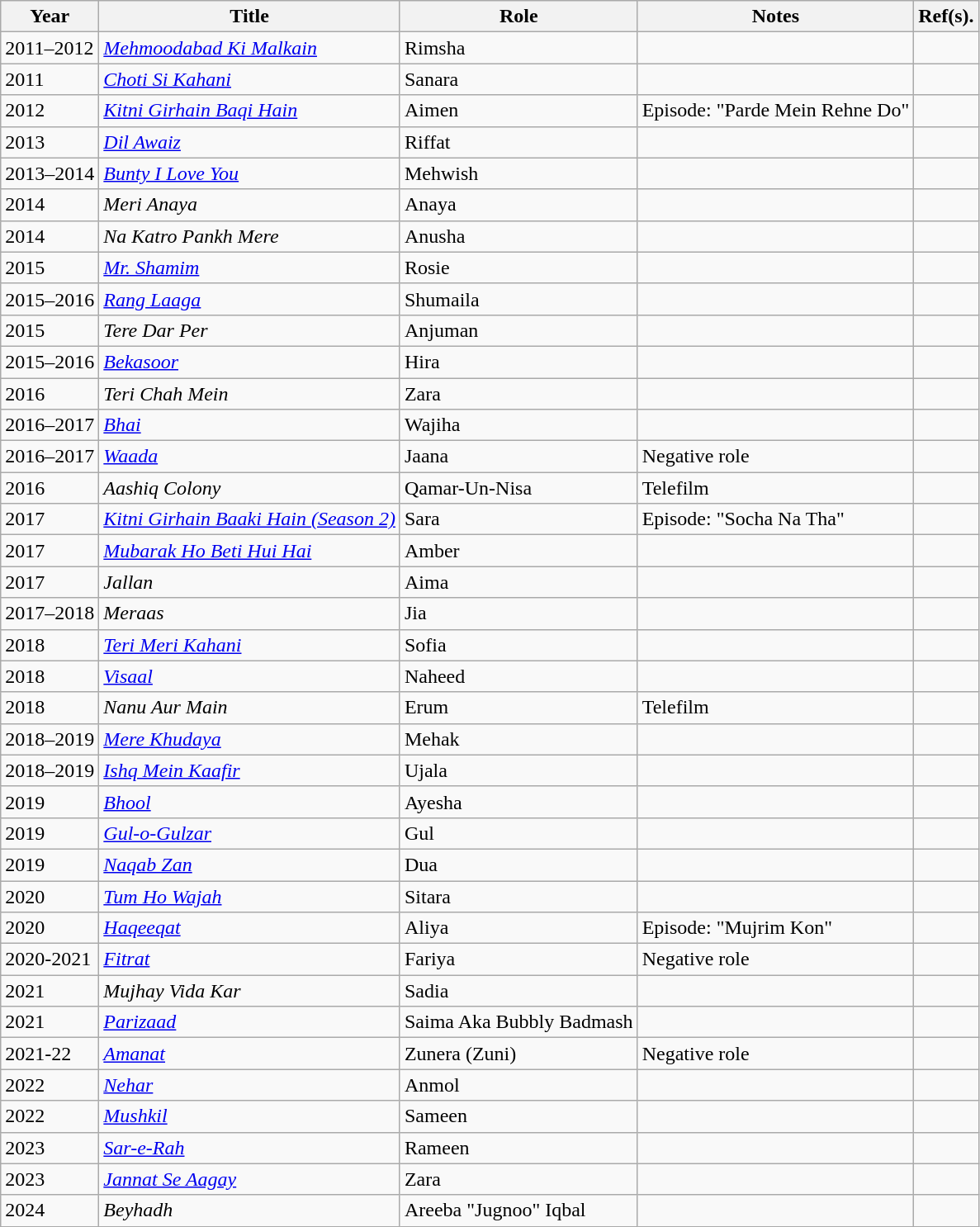<table class="wikitable">
<tr>
<th>Year</th>
<th>Title</th>
<th>Role</th>
<th>Notes</th>
<th>Ref(s).</th>
</tr>
<tr>
<td>2011–2012</td>
<td><em><a href='#'>Mehmoodabad Ki Malkain</a></em></td>
<td>Rimsha</td>
<td></td>
<td></td>
</tr>
<tr>
<td>2011</td>
<td><em><a href='#'>Choti Si Kahani</a></em></td>
<td>Sanara</td>
<td></td>
<td></td>
</tr>
<tr>
<td>2012</td>
<td><em><a href='#'>Kitni Girhain Baqi Hain</a></em></td>
<td>Aimen</td>
<td>Episode: "Parde Mein Rehne Do"</td>
<td></td>
</tr>
<tr>
<td>2013</td>
<td><em><a href='#'>Dil Awaiz</a></em></td>
<td>Riffat</td>
<td></td>
<td></td>
</tr>
<tr>
<td>2013–2014</td>
<td><em><a href='#'>Bunty I Love You</a></em></td>
<td>Mehwish</td>
<td></td>
<td></td>
</tr>
<tr>
<td>2014</td>
<td><em>Meri Anaya</em></td>
<td>Anaya</td>
<td></td>
<td></td>
</tr>
<tr>
<td>2014</td>
<td><em>Na Katro Pankh Mere</em></td>
<td>Anusha</td>
<td></td>
<td></td>
</tr>
<tr>
<td>2015</td>
<td><em><a href='#'>Mr. Shamim</a></em></td>
<td>Rosie</td>
<td></td>
<td></td>
</tr>
<tr>
<td>2015–2016</td>
<td><em><a href='#'>Rang Laaga</a></em></td>
<td>Shumaila</td>
<td></td>
<td></td>
</tr>
<tr>
<td>2015</td>
<td><em>Tere Dar Per</em></td>
<td>Anjuman</td>
<td></td>
<td></td>
</tr>
<tr>
<td>2015–2016</td>
<td><em><a href='#'>Bekasoor</a></em></td>
<td>Hira</td>
<td></td>
<td></td>
</tr>
<tr>
<td>2016</td>
<td><em>Teri Chah Mein</em></td>
<td>Zara</td>
<td></td>
<td></td>
</tr>
<tr>
<td>2016–2017</td>
<td><em><a href='#'>Bhai</a></em></td>
<td>Wajiha</td>
<td></td>
<td></td>
</tr>
<tr>
<td>2016–2017</td>
<td><em><a href='#'>Waada</a></em></td>
<td>Jaana</td>
<td>Negative role</td>
<td></td>
</tr>
<tr>
<td>2016</td>
<td><em>Aashiq Colony</em></td>
<td>Qamar-Un-Nisa</td>
<td>Telefilm</td>
<td></td>
</tr>
<tr>
<td>2017</td>
<td><em><a href='#'>Kitni Girhain Baaki Hain (Season 2)</a></em></td>
<td>Sara</td>
<td>Episode: "Socha Na Tha"</td>
<td></td>
</tr>
<tr>
<td>2017</td>
<td><em><a href='#'>Mubarak Ho Beti Hui Hai</a></em></td>
<td>Amber</td>
<td></td>
<td></td>
</tr>
<tr>
<td>2017</td>
<td><em>Jallan</em></td>
<td>Aima</td>
<td></td>
<td></td>
</tr>
<tr>
<td>2017–2018</td>
<td><em>Meraas</em></td>
<td>Jia</td>
<td></td>
<td></td>
</tr>
<tr>
<td>2018</td>
<td><em><a href='#'>Teri Meri Kahani</a></em></td>
<td>Sofia</td>
<td></td>
<td></td>
</tr>
<tr>
<td>2018</td>
<td><em><a href='#'>Visaal</a></em></td>
<td>Naheed</td>
<td></td>
<td></td>
</tr>
<tr>
<td>2018</td>
<td><em>Nanu Aur Main</em></td>
<td>Erum</td>
<td>Telefilm</td>
<td></td>
</tr>
<tr>
<td>2018–2019</td>
<td><em><a href='#'>Mere Khudaya</a></em></td>
<td>Mehak</td>
<td></td>
<td></td>
</tr>
<tr>
<td>2018–2019</td>
<td><em><a href='#'>Ishq Mein Kaafir</a></em></td>
<td>Ujala</td>
<td></td>
<td></td>
</tr>
<tr>
<td>2019</td>
<td><em><a href='#'>Bhool</a></em></td>
<td>Ayesha</td>
<td></td>
<td></td>
</tr>
<tr>
<td>2019</td>
<td><em><a href='#'>Gul-o-Gulzar</a></em></td>
<td>Gul</td>
<td></td>
<td></td>
</tr>
<tr>
<td>2019</td>
<td><em><a href='#'>Naqab Zan</a></em></td>
<td>Dua</td>
<td></td>
<td></td>
</tr>
<tr>
<td>2020</td>
<td><em><a href='#'>Tum Ho Wajah</a></em></td>
<td>Sitara</td>
<td></td>
<td></td>
</tr>
<tr>
<td>2020</td>
<td><em><a href='#'>Haqeeqat</a></em></td>
<td>Aliya</td>
<td>Episode: "Mujrim Kon"</td>
<td></td>
</tr>
<tr>
<td>2020-2021</td>
<td><em><a href='#'>Fitrat</a></em></td>
<td>Fariya</td>
<td>Negative role</td>
<td></td>
</tr>
<tr>
<td>2021</td>
<td><em>Mujhay Vida Kar</em></td>
<td>Sadia</td>
<td></td>
<td></td>
</tr>
<tr>
<td>2021</td>
<td><em><a href='#'>Parizaad</a></em></td>
<td>Saima Aka Bubbly Badmash</td>
<td></td>
<td></td>
</tr>
<tr>
<td>2021-22</td>
<td><em><a href='#'>Amanat</a></em></td>
<td>Zunera (Zuni)</td>
<td>Negative role</td>
<td></td>
</tr>
<tr>
<td>2022</td>
<td><em><a href='#'>Nehar</a></em></td>
<td>Anmol</td>
<td></td>
<td></td>
</tr>
<tr>
<td>2022</td>
<td><em><a href='#'>Mushkil</a></em></td>
<td>Sameen</td>
<td></td>
<td></td>
</tr>
<tr>
<td>2023</td>
<td><em><a href='#'>Sar-e-Rah</a></em></td>
<td>Rameen</td>
<td></td>
<td></td>
</tr>
<tr>
<td>2023</td>
<td><em><a href='#'>Jannat Se Aagay</a></em></td>
<td>Zara</td>
<td></td>
<td></td>
</tr>
<tr>
<td>2024</td>
<td><em>Beyhadh</em></td>
<td>Areeba "Jugnoo" Iqbal</td>
<td></td>
<td></td>
</tr>
</table>
